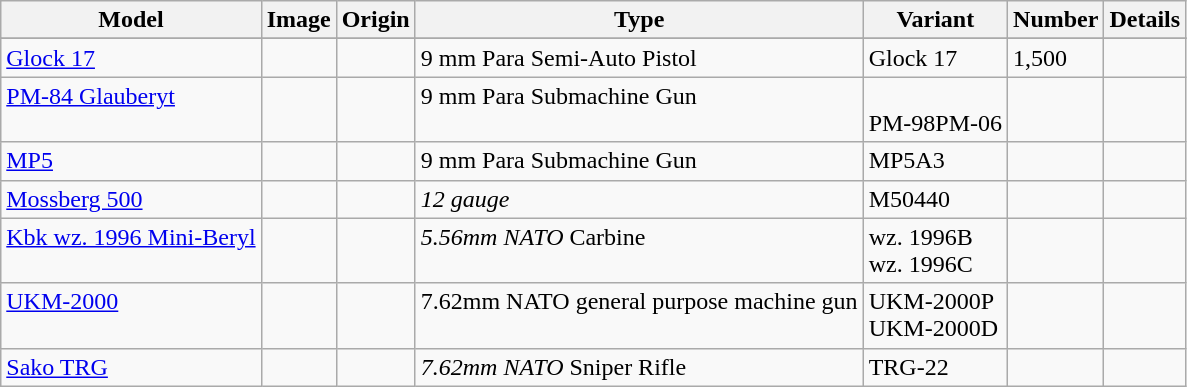<table class="wikitable">
<tr>
<th>Model</th>
<th>Image</th>
<th>Origin</th>
<th>Type</th>
<th>Variant</th>
<th>Number</th>
<th>Details</th>
</tr>
<tr>
</tr>
<tr valign="top">
<td><a href='#'>Glock 17</a></td>
<td></td>
<td></td>
<td>9 mm Para Semi-Auto Pistol</td>
<td>Glock 17</td>
<td>1,500</td>
<td></td>
</tr>
<tr valign="top">
<td><a href='#'>PM-84 Glauberyt</a></td>
<td></td>
<td></td>
<td>9 mm Para Submachine Gun</td>
<td><br>PM-98PM-06</td>
<td></td>
<td></td>
</tr>
<tr valign="top">
<td><a href='#'>MP5</a></td>
<td></td>
<td></td>
<td>9 mm Para Submachine Gun</td>
<td>MP5A3</td>
<td></td>
<td></td>
</tr>
<tr valign="top">
<td><a href='#'>Mossberg 500</a></td>
<td></td>
<td></td>
<td><em>12 gauge</em></td>
<td>M50440</td>
<td></td>
<td></td>
</tr>
<tr valign="top">
<td><a href='#'>Kbk wz. 1996 Mini-Beryl</a></td>
<td></td>
<td></td>
<td><em>5.56mm NATO</em> Carbine</td>
<td>wz. 1996B<br>wz. 1996C</td>
<td></td>
<td></td>
</tr>
<tr valign="top">
<td><a href='#'>UKM-2000</a></td>
<td></td>
<td></td>
<td>7.62mm NATO general purpose machine gun</td>
<td>UKM-2000P<br>UKM-2000D</td>
<td></td>
<td></td>
</tr>
<tr valign="top">
<td><a href='#'>Sako TRG</a></td>
<td></td>
<td></td>
<td><em>7.62mm NATO</em> Sniper Rifle</td>
<td>TRG-22</td>
<td></td>
<td></td>
</tr>
</table>
